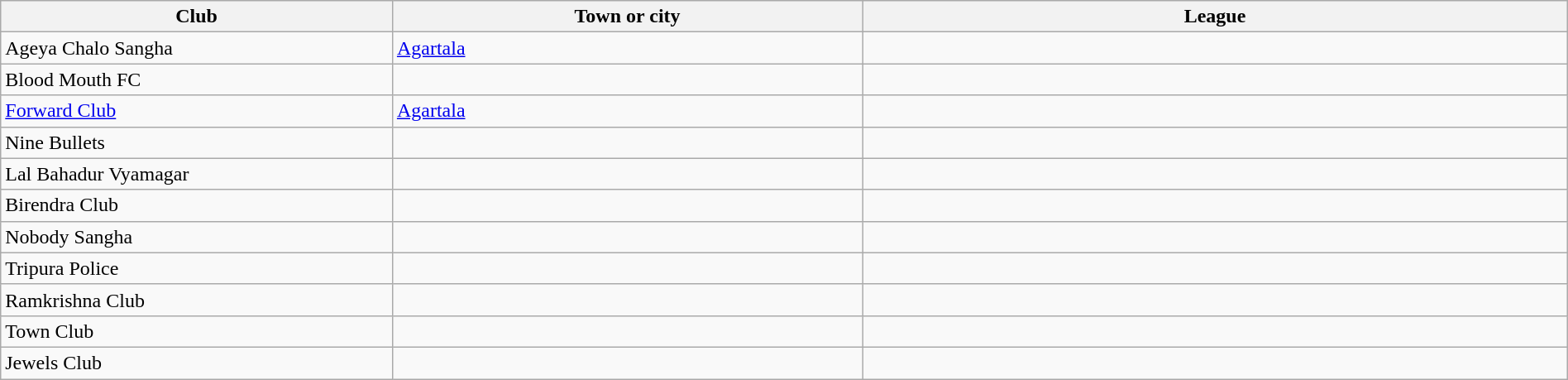<table class="wikitable sortable" width="100%">
<tr>
<th !width="25%">Club</th>
<th width="30%">Town or city</th>
<th width="45%">League</th>
</tr>
<tr>
<td>Ageya Chalo Sangha</td>
<td><a href='#'>Agartala</a></td>
<td align="center"></td>
</tr>
<tr>
<td>Blood Mouth FC</td>
<td></td>
<td></td>
</tr>
<tr>
<td><a href='#'>Forward Club</a></td>
<td><a href='#'>Agartala</a></td>
<td align="center"></td>
</tr>
<tr>
<td>Nine Bullets</td>
<td></td>
<td></td>
</tr>
<tr>
<td>Lal Bahadur Vyamagar</td>
<td></td>
<td></td>
</tr>
<tr>
<td>Birendra Club</td>
<td></td>
<td></td>
</tr>
<tr>
<td>Nobody Sangha</td>
<td></td>
<td></td>
</tr>
<tr>
<td>Tripura Police</td>
<td></td>
<td></td>
</tr>
<tr>
<td>Ramkrishna Club</td>
<td></td>
<td></td>
</tr>
<tr>
<td>Town Club</td>
<td></td>
<td></td>
</tr>
<tr>
<td>Jewels Club</td>
<td></td>
<td></td>
</tr>
</table>
